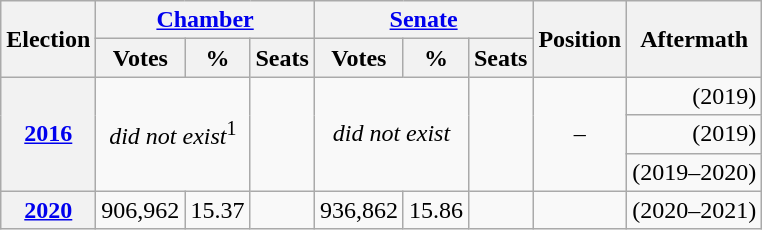<table class="wikitable" style="text-align: right;">
<tr>
<th rowspan="2">Election</th>
<th colspan="3"><a href='#'>Chamber</a></th>
<th colspan="3"><a href='#'>Senate</a></th>
<th rowspan="2">Position</th>
<th rowspan="2">Aftermath</th>
</tr>
<tr>
<th>Votes</th>
<th>%</th>
<th>Seats</th>
<th>Votes</th>
<th>%</th>
<th>Seats</th>
</tr>
<tr>
<th rowspan="3"><a href='#'>2016</a></th>
<td rowspan="3" ; colspan=2; style="text-align: center;"><em>did not exist</em><sup>1</sup></td>
<td rowspan="3"></td>
<td rowspan="3" ; colspan=2; style="text-align: center;"><em>did not exist</em></td>
<td rowspan="3"></td>
<td rowspan="3" ; style="text-align: center;">–</td>
<td> (2019)</td>
</tr>
<tr>
<td> (2019)</td>
</tr>
<tr>
<td> (2019–2020)</td>
</tr>
<tr>
<th rowspan=2><a href='#'>2020</a></th>
<td>906,962</td>
<td>15.37</td>
<td></td>
<td>936,862</td>
<td>15.86</td>
<td></td>
<td style="text-align: center;"></td>
<td> (2020–2021)</td>
</tr>
</table>
